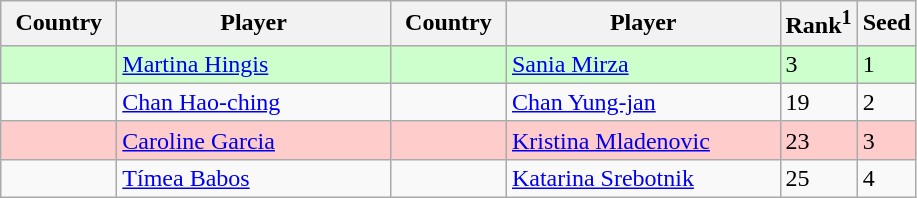<table class="sortable wikitable">
<tr>
<th width="70">Country</th>
<th width="175">Player</th>
<th width="70">Country</th>
<th width="175">Player</th>
<th>Rank<sup>1</sup></th>
<th>Seed</th>
</tr>
<tr style="background:#cfc;">
<td></td>
<td><a href='#'>Martina Hingis</a></td>
<td></td>
<td><a href='#'>Sania Mirza</a></td>
<td>3</td>
<td>1</td>
</tr>
<tr>
<td></td>
<td><a href='#'>Chan Hao-ching</a></td>
<td></td>
<td><a href='#'>Chan Yung-jan</a></td>
<td>19</td>
<td>2</td>
</tr>
<tr style="background:#fcc;">
<td></td>
<td><a href='#'>Caroline Garcia</a></td>
<td></td>
<td><a href='#'>Kristina Mladenovic</a></td>
<td>23</td>
<td>3</td>
</tr>
<tr>
<td></td>
<td><a href='#'>Tímea Babos</a></td>
<td></td>
<td><a href='#'>Katarina Srebotnik</a></td>
<td>25</td>
<td>4</td>
</tr>
</table>
